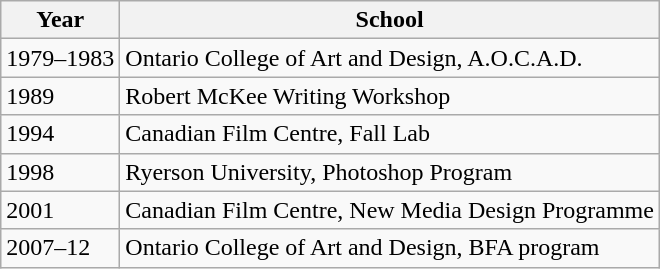<table class="wikitable">
<tr>
<th><strong>Year</strong></th>
<th>School</th>
</tr>
<tr>
<td>1979–1983</td>
<td>Ontario College of Art and Design, A.O.C.A.D.</td>
</tr>
<tr>
<td>1989</td>
<td>Robert McKee Writing Workshop</td>
</tr>
<tr>
<td>1994</td>
<td>Canadian Film Centre, Fall Lab</td>
</tr>
<tr>
<td>1998</td>
<td>Ryerson University, Photoshop Program</td>
</tr>
<tr>
<td>2001</td>
<td>Canadian Film Centre, New Media Design Programme</td>
</tr>
<tr>
<td>2007–12</td>
<td>Ontario College of Art and Design, BFA program</td>
</tr>
</table>
